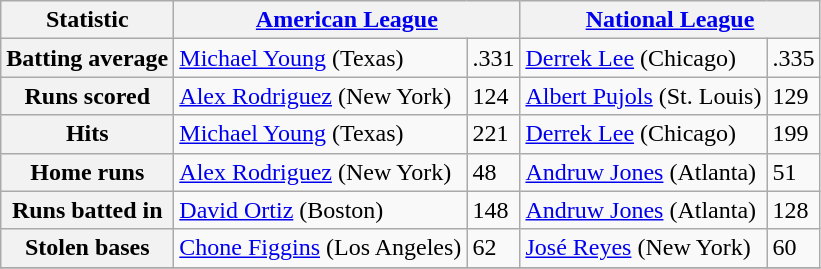<table class="wikitable">
<tr>
<th>Statistic</th>
<th colspan="2"><a href='#'>American League</a></th>
<th colspan="2"><a href='#'>National League</a></th>
</tr>
<tr>
<th>Batting average</th>
<td><a href='#'>Michael Young</a> (Texas)</td>
<td>.331</td>
<td><a href='#'>Derrek Lee</a> (Chicago)</td>
<td>.335</td>
</tr>
<tr>
<th>Runs scored</th>
<td><a href='#'>Alex Rodriguez</a> (New York)</td>
<td>124</td>
<td><a href='#'>Albert Pujols</a> (St. Louis)</td>
<td>129</td>
</tr>
<tr>
<th>Hits</th>
<td><a href='#'>Michael Young</a> (Texas)</td>
<td>221</td>
<td><a href='#'>Derrek Lee</a> (Chicago)</td>
<td>199</td>
</tr>
<tr>
<th>Home runs</th>
<td><a href='#'>Alex Rodriguez</a> (New York)</td>
<td>48</td>
<td><a href='#'>Andruw Jones</a> (Atlanta)</td>
<td>51</td>
</tr>
<tr>
<th>Runs batted in</th>
<td><a href='#'>David Ortiz</a> (Boston)</td>
<td>148</td>
<td><a href='#'>Andruw Jones</a> (Atlanta)</td>
<td>128</td>
</tr>
<tr>
<th>Stolen bases</th>
<td><a href='#'>Chone Figgins</a> (Los Angeles)</td>
<td>62</td>
<td><a href='#'>José Reyes</a> (New York)</td>
<td>60</td>
</tr>
<tr>
</tr>
</table>
